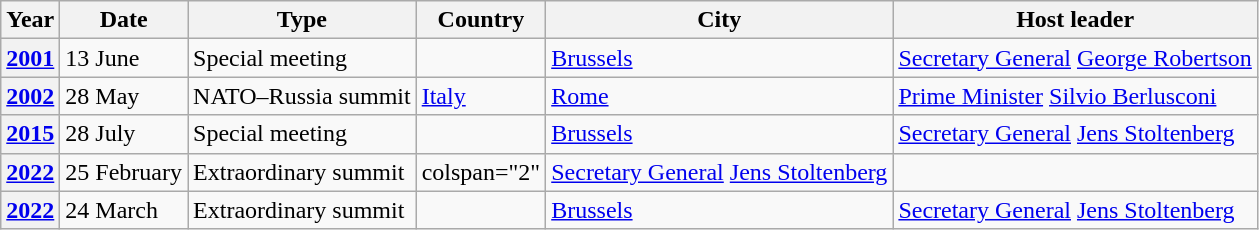<table class="wikitable sortable">
<tr>
<th>Year</th>
<th>Date</th>
<th>Type</th>
<th>Country</th>
<th>City</th>
<th>Host leader</th>
</tr>
<tr>
<th><a href='#'>2001</a></th>
<td>13 June</td>
<td>Special meeting</td>
<td></td>
<td><a href='#'>Brussels</a></td>
<td><a href='#'>Secretary General</a> <a href='#'>George Robertson</a></td>
</tr>
<tr>
<th><a href='#'>2002</a></th>
<td>28 May</td>
<td>NATO–Russia summit</td>
<td> <a href='#'>Italy</a></td>
<td><a href='#'>Rome</a></td>
<td><a href='#'>Prime Minister</a> <a href='#'>Silvio Berlusconi</a></td>
</tr>
<tr>
<th><a href='#'>2015</a></th>
<td>28 July</td>
<td>Special meeting</td>
<td></td>
<td><a href='#'>Brussels</a></td>
<td><a href='#'>Secretary General</a> <a href='#'>Jens Stoltenberg</a></td>
</tr>
<tr>
<th><a href='#'>2022</a></th>
<td>25 February</td>
<td>Extraordinary summit</td>
<td>colspan="2" </td>
<td><a href='#'>Secretary General</a> <a href='#'>Jens Stoltenberg</a></td>
</tr>
<tr>
<th><a href='#'>2022</a></th>
<td>24 March</td>
<td>Extraordinary summit</td>
<td></td>
<td><a href='#'>Brussels</a></td>
<td><a href='#'>Secretary General</a> <a href='#'>Jens Stoltenberg</a></td>
</tr>
</table>
